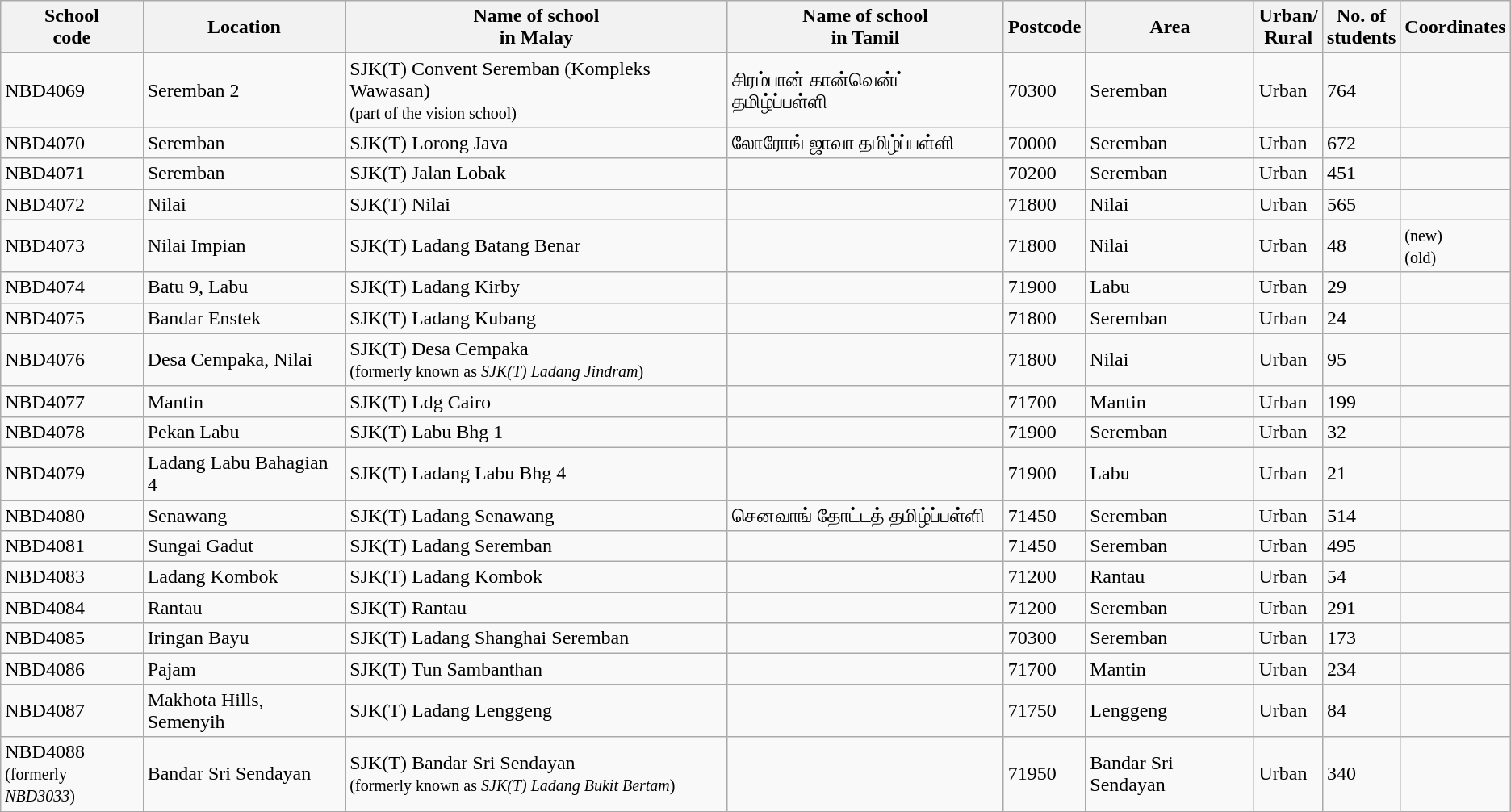<table class="wikitable sortable">
<tr>
<th>School<br>code</th>
<th>Location</th>
<th>Name of school<br>in Malay</th>
<th>Name of school<br>in Tamil</th>
<th>Postcode</th>
<th>Area</th>
<th>Urban/<br>Rural</th>
<th>No. of<br>students</th>
<th>Coordinates</th>
</tr>
<tr>
<td>NBD4069</td>
<td>Seremban 2</td>
<td>SJK(T) Convent Seremban (Kompleks Wawasan)<br><small>(part of the vision school)</small></td>
<td>சிரம்பான் கான்வென்ட் தமிழ்ப்பள்ளி</td>
<td>70300</td>
<td>Seremban</td>
<td>Urban</td>
<td>764</td>
<td></td>
</tr>
<tr>
<td>NBD4070</td>
<td>Seremban</td>
<td>SJK(T) Lorong Java</td>
<td>லோரோங் ஜாவா தமிழ்ப்பள்ளி</td>
<td>70000</td>
<td>Seremban</td>
<td>Urban</td>
<td>672</td>
<td></td>
</tr>
<tr>
<td>NBD4071</td>
<td>Seremban</td>
<td>SJK(T) Jalan Lobak</td>
<td></td>
<td>70200</td>
<td>Seremban</td>
<td>Urban</td>
<td>451</td>
<td></td>
</tr>
<tr>
<td>NBD4072</td>
<td>Nilai</td>
<td>SJK(T) Nilai</td>
<td></td>
<td>71800</td>
<td>Nilai</td>
<td>Urban</td>
<td>565</td>
<td></td>
</tr>
<tr>
<td>NBD4073</td>
<td>Nilai Impian</td>
<td>SJK(T) Ladang Batang Benar</td>
<td></td>
<td>71800</td>
<td>Nilai</td>
<td>Urban</td>
<td>48</td>
<td><small> (new)</small><br><small> (old)</small></td>
</tr>
<tr>
<td>NBD4074</td>
<td>Batu 9, Labu</td>
<td>SJK(T) Ladang Kirby</td>
<td></td>
<td>71900</td>
<td>Labu</td>
<td>Urban</td>
<td>29</td>
<td></td>
</tr>
<tr>
<td>NBD4075</td>
<td>Bandar Enstek</td>
<td>SJK(T) Ladang Kubang</td>
<td></td>
<td>71800</td>
<td>Seremban</td>
<td>Urban</td>
<td>24</td>
<td></td>
</tr>
<tr>
<td>NBD4076</td>
<td>Desa Cempaka, Nilai</td>
<td>SJK(T) Desa Cempaka<br><small>(formerly known as <em>SJK(T) Ladang Jindram</em>)</small></td>
<td></td>
<td>71800</td>
<td>Nilai</td>
<td>Urban</td>
<td>95</td>
<td></td>
</tr>
<tr>
<td>NBD4077</td>
<td>Mantin</td>
<td>SJK(T) Ldg Cairo</td>
<td></td>
<td>71700</td>
<td>Mantin</td>
<td>Urban</td>
<td>199</td>
<td></td>
</tr>
<tr>
<td>NBD4078</td>
<td>Pekan Labu</td>
<td>SJK(T) Labu Bhg 1</td>
<td></td>
<td>71900</td>
<td>Seremban</td>
<td>Urban</td>
<td>32</td>
<td></td>
</tr>
<tr>
<td>NBD4079</td>
<td>Ladang Labu Bahagian 4</td>
<td>SJK(T) Ladang Labu Bhg 4</td>
<td></td>
<td>71900</td>
<td>Labu</td>
<td>Urban</td>
<td>21</td>
<td></td>
</tr>
<tr>
<td>NBD4080</td>
<td>Senawang</td>
<td>SJK(T) Ladang Senawang</td>
<td>செனவாங் தோட்டத் தமிழ்ப்பள்ளி</td>
<td>71450</td>
<td>Seremban</td>
<td>Urban</td>
<td>514</td>
<td></td>
</tr>
<tr>
<td>NBD4081</td>
<td>Sungai Gadut</td>
<td>SJK(T) Ladang Seremban</td>
<td></td>
<td>71450</td>
<td>Seremban</td>
<td>Urban</td>
<td>495</td>
<td></td>
</tr>
<tr>
<td>NBD4083</td>
<td>Ladang Kombok</td>
<td>SJK(T) Ladang Kombok</td>
<td></td>
<td>71200</td>
<td>Rantau</td>
<td>Urban</td>
<td>54</td>
<td></td>
</tr>
<tr>
<td>NBD4084</td>
<td>Rantau</td>
<td>SJK(T) Rantau</td>
<td></td>
<td>71200</td>
<td>Seremban</td>
<td>Urban</td>
<td>291</td>
<td></td>
</tr>
<tr>
<td>NBD4085</td>
<td>Iringan Bayu</td>
<td>SJK(T) Ladang Shanghai Seremban</td>
<td></td>
<td>70300</td>
<td>Seremban</td>
<td>Urban</td>
<td>173</td>
<td></td>
</tr>
<tr>
<td>NBD4086</td>
<td>Pajam</td>
<td>SJK(T) Tun Sambanthan</td>
<td></td>
<td>71700</td>
<td>Mantin</td>
<td>Urban</td>
<td>234</td>
<td></td>
</tr>
<tr>
<td>NBD4087</td>
<td>Makhota Hills, Semenyih</td>
<td>SJK(T) Ladang Lenggeng</td>
<td></td>
<td>71750</td>
<td>Lenggeng</td>
<td>Urban</td>
<td>84</td>
<td></td>
</tr>
<tr>
<td>NBD4088<br><small>(formerly <em>NBD3033</em>)</small></td>
<td>Bandar Sri Sendayan</td>
<td>SJK(T) Bandar Sri Sendayan<br><small>(formerly known as <em>SJK(T) Ladang Bukit Bertam</em>)</small></td>
<td></td>
<td>71950</td>
<td>Bandar Sri Sendayan</td>
<td>Urban</td>
<td>340</td>
<td></td>
</tr>
</table>
